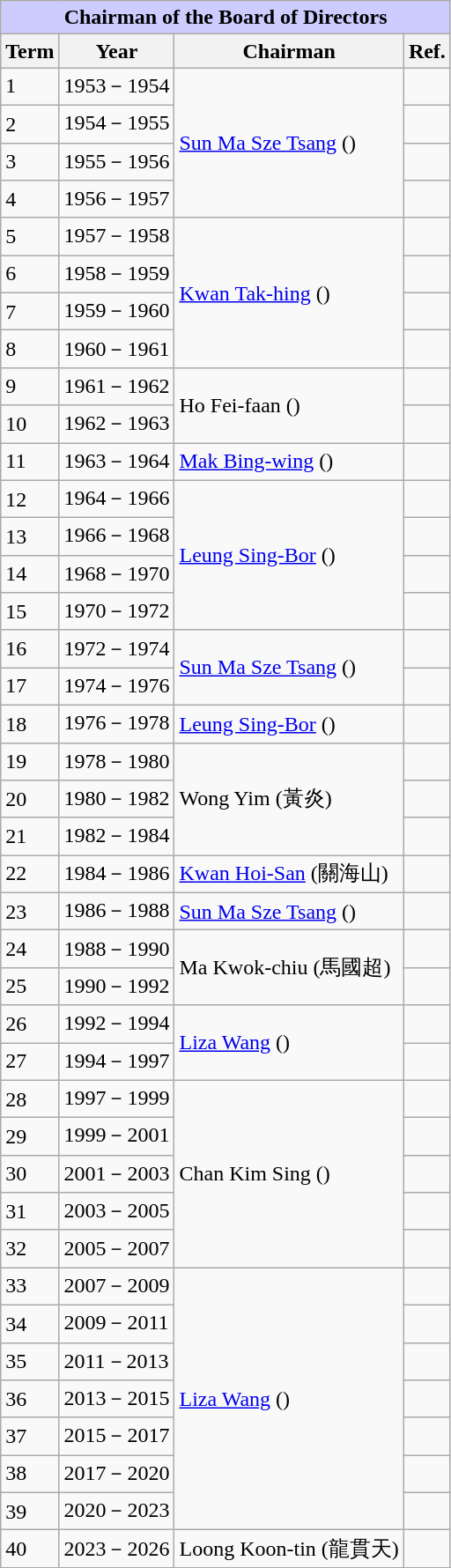<table class="wikitable">
<tr>
<th colspan="4" style="background: #ccf;"><strong>Chairman of the Board of Directors</strong></th>
</tr>
<tr>
<th>Term</th>
<th>Year</th>
<th>Chairman</th>
<th>Ref.</th>
</tr>
<tr>
<td>1</td>
<td>1953－1954</td>
<td rowspan="4"><a href='#'>Sun Ma Sze Tsang</a> ()</td>
<td></td>
</tr>
<tr>
<td>2</td>
<td>1954－1955</td>
<td></td>
</tr>
<tr>
<td>3</td>
<td>1955－1956</td>
<td></td>
</tr>
<tr>
<td>4</td>
<td>1956－1957</td>
<td></td>
</tr>
<tr>
<td>5</td>
<td>1957－1958</td>
<td rowspan="4"><a href='#'>Kwan Tak-hing</a> ()</td>
<td></td>
</tr>
<tr>
<td>6</td>
<td>1958－1959</td>
<td></td>
</tr>
<tr>
<td>7</td>
<td>1959－1960</td>
<td></td>
</tr>
<tr>
<td>8</td>
<td>1960－1961</td>
<td></td>
</tr>
<tr>
<td>9</td>
<td>1961－1962</td>
<td rowspan="2">Ho Fei-faan ()</td>
<td></td>
</tr>
<tr>
<td>10</td>
<td>1962－1963</td>
<td></td>
</tr>
<tr>
<td>11</td>
<td>1963－1964</td>
<td><a href='#'>Mak Bing-wing</a> ()</td>
<td></td>
</tr>
<tr>
<td>12</td>
<td>1964－1966</td>
<td rowspan="4"><a href='#'>Leung Sing-Bor</a> ()</td>
<td></td>
</tr>
<tr>
<td>13</td>
<td>1966－1968</td>
<td></td>
</tr>
<tr>
<td>14</td>
<td>1968－1970</td>
<td></td>
</tr>
<tr>
<td>15</td>
<td>1970－1972</td>
<td></td>
</tr>
<tr>
<td>16</td>
<td>1972－1974</td>
<td rowspan="2"><a href='#'>Sun Ma Sze Tsang</a> ()</td>
<td></td>
</tr>
<tr>
<td>17</td>
<td>1974－1976</td>
<td></td>
</tr>
<tr>
<td>18</td>
<td>1976－1978</td>
<td><a href='#'>Leung Sing-Bor</a> ()</td>
<td></td>
</tr>
<tr>
<td>19</td>
<td>1978－1980</td>
<td rowspan="3">Wong Yim (黃炎)</td>
<td></td>
</tr>
<tr>
<td>20</td>
<td>1980－1982</td>
<td></td>
</tr>
<tr>
<td>21</td>
<td>1982－1984</td>
<td></td>
</tr>
<tr>
<td>22</td>
<td>1984－1986</td>
<td><a href='#'>Kwan Hoi-San</a> (關海山)</td>
<td></td>
</tr>
<tr>
<td>23</td>
<td>1986－1988</td>
<td><a href='#'>Sun Ma Sze Tsang</a> ()</td>
<td></td>
</tr>
<tr>
<td>24</td>
<td>1988－1990</td>
<td rowspan="2">Ma Kwok-chiu (馬國超)</td>
<td></td>
</tr>
<tr>
<td>25</td>
<td>1990－1992</td>
<td></td>
</tr>
<tr>
<td>26</td>
<td>1992－1994</td>
<td rowspan="2"><a href='#'>Liza Wang</a> ()</td>
<td></td>
</tr>
<tr>
<td>27</td>
<td>1994－1997</td>
<td></td>
</tr>
<tr>
<td>28</td>
<td>1997－1999</td>
<td rowspan="5">Chan Kim Sing ()</td>
<td></td>
</tr>
<tr>
<td>29</td>
<td>1999－2001</td>
<td></td>
</tr>
<tr>
<td>30</td>
<td>2001－2003</td>
<td></td>
</tr>
<tr>
<td>31</td>
<td>2003－2005</td>
<td></td>
</tr>
<tr>
<td>32</td>
<td>2005－2007</td>
<td></td>
</tr>
<tr>
<td>33</td>
<td>2007－2009</td>
<td rowspan="7"><a href='#'>Liza Wang</a> ()</td>
<td></td>
</tr>
<tr>
<td>34</td>
<td>2009－2011</td>
<td></td>
</tr>
<tr>
<td>35</td>
<td>2011－2013</td>
<td></td>
</tr>
<tr>
<td>36</td>
<td>2013－2015</td>
<td></td>
</tr>
<tr>
<td>37</td>
<td>2015－2017</td>
<td></td>
</tr>
<tr>
<td>38</td>
<td>2017－2020</td>
<td></td>
</tr>
<tr>
<td>39</td>
<td>2020－2023</td>
<td></td>
</tr>
<tr>
<td>40</td>
<td>2023－2026</td>
<td>Loong Koon-tin (龍貫天)</td>
<td></td>
</tr>
</table>
